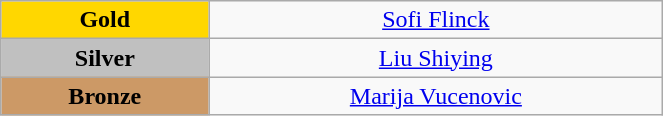<table class="wikitable" style=" text-align:center; " width="35%">
<tr>
<td style="background:gold"><strong>Gold</strong></td>
<td><a href='#'>Sofi Flinck</a><br><small></small></td>
</tr>
<tr>
<td style="background:silver"><strong>Silver</strong></td>
<td><a href='#'>Liu Shiying</a><br><small></small></td>
</tr>
<tr>
<td style="background:#cc9966"><strong>Bronze</strong></td>
<td><a href='#'>Marija Vucenovic</a><br><small></small></td>
</tr>
</table>
